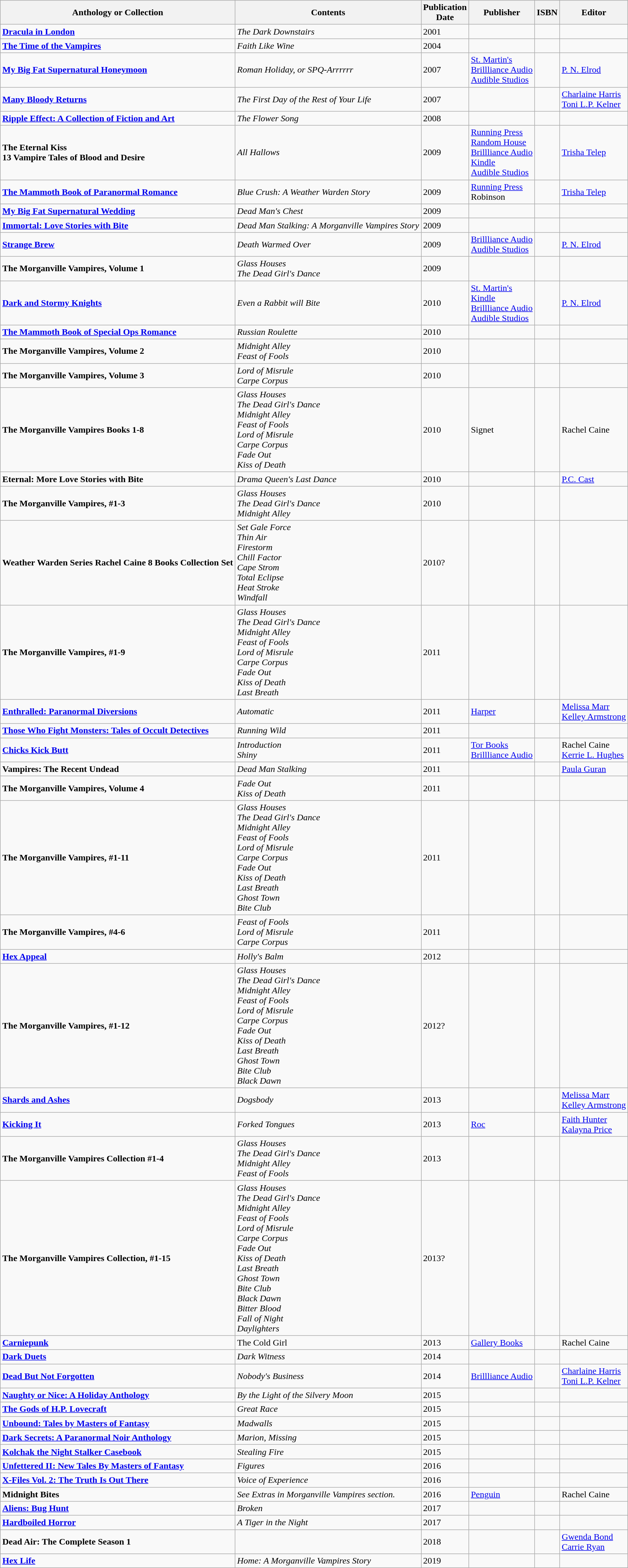<table class="wikitable">
<tr>
<th><strong>Anthology or Collection</strong></th>
<th><strong>Contents</strong></th>
<th><strong>Publication</strong><br><strong>Date</strong></th>
<th>Publisher</th>
<th>ISBN</th>
<th>Editor</th>
</tr>
<tr>
<td><strong><a href='#'>Dracula in London</a></strong></td>
<td><em>The Dark Downstairs</em></td>
<td>2001</td>
<td></td>
<td></td>
<td></td>
</tr>
<tr>
<td><strong><a href='#'>The Time of the Vampires</a></strong></td>
<td><em>Faith Like Wine</em></td>
<td>2004</td>
<td></td>
<td></td>
<td></td>
</tr>
<tr>
<td><strong><a href='#'>My Big Fat Supernatural Honeymoon</a></strong></td>
<td><em>Roman Holiday, or SPQ-Arrrrrr</em></td>
<td>2007</td>
<td><a href='#'>St. Martin's</a><br><a href='#'>Brillliance Audio</a><br><a href='#'>Audible Studios</a></td>
<td></td>
<td><a href='#'>P. N. Elrod</a></td>
</tr>
<tr>
<td><strong><a href='#'>Many Bloody Returns</a></strong></td>
<td><em>The First Day of the Rest of Your Life</em></td>
<td>2007</td>
<td></td>
<td></td>
<td><a href='#'>Charlaine Harris</a><br><a href='#'>Toni L.P. Kelner</a></td>
</tr>
<tr>
<td><strong><a href='#'>Ripple Effect: A Collection of Fiction and Art</a></strong></td>
<td><em>The Flower Song</em></td>
<td>2008</td>
<td></td>
<td></td>
<td></td>
</tr>
<tr>
<td><strong>The Eternal Kiss</strong><br><strong>13 Vampire Tales of Blood and Desire</strong></td>
<td><em>All Hallows</em></td>
<td>2009</td>
<td><a href='#'>Running Press</a><br><a href='#'>Random House</a><br><a href='#'>Brillliance Audio</a><br><a href='#'>Kindle</a><br><a href='#'>Audible Studios</a></td>
<td></td>
<td><a href='#'>Trisha Telep</a></td>
</tr>
<tr>
<td><strong><a href='#'>The Mammoth Book of Paranormal Romance</a></strong></td>
<td><em>Blue Crush: A Weather Warden Story</em></td>
<td>2009</td>
<td><a href='#'>Running Press</a><br>Robinson</td>
<td></td>
<td><a href='#'>Trisha Telep</a></td>
</tr>
<tr>
<td><strong><a href='#'>My Big Fat Supernatural Wedding</a></strong></td>
<td><em>Dead Man's Chest</em></td>
<td>2009</td>
<td></td>
<td></td>
<td></td>
</tr>
<tr>
<td><strong><a href='#'>Immortal: Love Stories with Bite</a></strong></td>
<td><em>Dead Man Stalking: A Morganville Vampires Story</em></td>
<td>2009</td>
<td></td>
<td></td>
<td></td>
</tr>
<tr>
<td><a href='#'><strong>Strange Brew</strong></a></td>
<td><em>Death Warmed Over</em></td>
<td>2009</td>
<td><a href='#'>Brillliance Audio</a><br><a href='#'>Audible Studios</a></td>
<td></td>
<td><a href='#'>P. N. Elrod</a></td>
</tr>
<tr>
<td><strong>The Morganville Vampires, Volume 1</strong></td>
<td><em>Glass Houses</em><br><em>The Dead Girl's Dance</em></td>
<td>2009</td>
<td></td>
<td></td>
<td></td>
</tr>
<tr>
<td><strong><a href='#'>Dark and Stormy Knights</a></strong></td>
<td><em>Even a Rabbit will Bite</em></td>
<td>2010</td>
<td><a href='#'>St. Martin's</a><br><a href='#'>Kindle</a><br><a href='#'>Brillliance Audio</a><br><a href='#'>Audible Studios</a></td>
<td></td>
<td><a href='#'>P. N. Elrod</a></td>
</tr>
<tr>
<td><strong><a href='#'>The Mammoth Book of Special Ops Romance</a></strong></td>
<td><em>Russian Roulette</em></td>
<td>2010</td>
<td></td>
<td></td>
<td></td>
</tr>
<tr>
<td><strong>The Morganville Vampires, Volume 2</strong></td>
<td><em>Midnight Alley</em><br><em>Feast of Fools</em></td>
<td>2010</td>
<td></td>
<td></td>
<td></td>
</tr>
<tr>
<td><strong>The Morganville Vampires, Volume 3</strong></td>
<td><em>Lord of Misrule</em><br><em>Carpe Corpus</em></td>
<td>2010</td>
<td></td>
<td></td>
<td></td>
</tr>
<tr>
<td><strong>The Morganville Vampires Books 1-8</strong></td>
<td><em>Glass Houses</em><br><em>The Dead Girl's Dance</em><br><em>Midnight Alley</em><br><em>Feast of Fools</em><br><em>Lord of Misrule</em><br><em>Carpe Corpus</em><br><em>Fade Out</em><br><em>Kiss of Death</em></td>
<td>2010</td>
<td>Signet</td>
<td></td>
<td>Rachel Caine</td>
</tr>
<tr>
<td><strong>Eternal: More Love Stories with Bite</strong></td>
<td><em>Drama Queen's Last Dance</em></td>
<td>2010</td>
<td></td>
<td></td>
<td><a href='#'>P.C. Cast</a></td>
</tr>
<tr>
<td><strong>The Morganville Vampires, #1-3</strong></td>
<td><em>Glass Houses</em><br><em>The Dead Girl's Dance</em><br><em>Midnight Alley</em></td>
<td>2010</td>
<td></td>
<td></td>
<td></td>
</tr>
<tr>
<td><strong>Weather Warden Series Rachel Caine 8 Books Collection Set</strong></td>
<td><em>Set Gale Force</em><br><em>Thin Air</em><br><em>Firestorm</em><br><em>Chill Factor</em><br><em>Cape Strom</em><br><em>Total Eclipse</em><br><em>Heat Stroke</em><br><em>Windfall</em></td>
<td>2010?</td>
<td></td>
<td></td>
<td></td>
</tr>
<tr>
<td><strong>The Morganville Vampires, #1-9</strong></td>
<td><em>Glass Houses</em><br><em>The Dead Girl's Dance</em><br><em>Midnight Alley</em><br><em>Feast of Fools</em><br><em>Lord of Misrule</em><br><em>Carpe Corpus</em><br><em>Fade Out</em><br><em>Kiss of Death</em><br><em>Last Breath</em></td>
<td>2011</td>
<td></td>
<td></td>
<td></td>
</tr>
<tr>
<td><strong><a href='#'>Enthralled: Paranormal Diversions</a></strong></td>
<td><em>Automatic</em></td>
<td>2011</td>
<td><a href='#'>Harper</a></td>
<td></td>
<td><a href='#'>Melissa Marr</a><br><a href='#'>Kelley Armstrong</a></td>
</tr>
<tr>
<td><strong><a href='#'>Those Who Fight Monsters: Tales of Occult Detectives</a></strong></td>
<td><em>Running Wild</em></td>
<td>2011</td>
<td></td>
<td></td>
<td></td>
</tr>
<tr>
<td><strong><a href='#'>Chicks Kick Butt</a></strong></td>
<td><em>Introduction</em><br><em>Shiny</em></td>
<td>2011</td>
<td><a href='#'>Tor Books</a><br><a href='#'>Brillliance Audio</a></td>
<td></td>
<td>Rachel Caine<br><a href='#'>Kerrie L. Hughes</a></td>
</tr>
<tr>
<td><strong>Vampires: The Recent Undead</strong></td>
<td><em>Dead Man Stalking</em></td>
<td>2011</td>
<td></td>
<td></td>
<td><a href='#'>Paula Guran</a></td>
</tr>
<tr>
<td><strong>The Morganville Vampires, Volume 4</strong></td>
<td><em>Fade Out</em><br><em>Kiss of Death</em></td>
<td>2011</td>
<td></td>
<td></td>
<td></td>
</tr>
<tr>
<td><strong>The Morganville Vampires, #1-11</strong></td>
<td><em>Glass Houses</em><br><em>The Dead Girl's Dance</em><br><em>Midnight Alley</em><br><em>Feast of Fools</em><br><em>Lord of Misrule</em><br><em>Carpe Corpus</em><br><em>Fade Out</em><br><em>Kiss of Death</em><br><em>Last Breath</em><br><em>Ghost Town</em><br><em>Bite Club</em></td>
<td>2011</td>
<td></td>
<td></td>
<td></td>
</tr>
<tr>
<td><strong>The Morganville Vampires, #4-6</strong></td>
<td><em>Feast of Fools</em><br><em>Lord of Misrule</em><br><em>Carpe Corpus</em></td>
<td>2011</td>
<td></td>
<td></td>
<td></td>
</tr>
<tr>
<td><strong><a href='#'>Hex Appeal</a></strong></td>
<td><em>Holly's Balm</em></td>
<td>2012</td>
<td></td>
<td></td>
<td></td>
</tr>
<tr>
<td><strong>The Morganville Vampires, #1-12</strong></td>
<td><em>Glass Houses</em><br><em>The Dead Girl's Dance</em><br><em>Midnight Alley</em><br><em>Feast of Fools</em><br><em>Lord of Misrule</em><br><em>Carpe Corpus</em><br><em>Fade Out</em><br><em>Kiss of Death</em><br><em>Last Breath</em><br><em>Ghost Town</em><br><em>Bite Club</em><br><em>Black Dawn</em></td>
<td>2012?</td>
<td></td>
<td></td>
<td></td>
</tr>
<tr>
<td><strong><a href='#'>Shards and Ashes</a></strong></td>
<td><em>Dogsbody</em></td>
<td>2013</td>
<td></td>
<td></td>
<td><a href='#'>Melissa Marr</a><br><a href='#'>Kelley Armstrong</a></td>
</tr>
<tr>
<td><a href='#'><strong>Kicking It</strong></a></td>
<td><em>Forked Tongues</em></td>
<td>2013</td>
<td><a href='#'>Roc</a></td>
<td></td>
<td><a href='#'>Faith Hunter</a><br><a href='#'>Kalayna Price</a></td>
</tr>
<tr>
<td><strong>The Morganville Vampires Collection #1-4</strong></td>
<td><em>Glass Houses</em><br><em>The Dead Girl's Dance</em><br><em>Midnight Alley</em><br><em>Feast of Fools</em></td>
<td>2013</td>
<td></td>
<td></td>
<td></td>
</tr>
<tr>
<td><strong>The Morganville Vampires Collection, #1-15</strong></td>
<td><em>Glass Houses</em><br><em>The Dead Girl's Dance</em><br><em>Midnight Alley</em><br><em>Feast of Fools</em><br><em>Lord of Misrule</em><br><em>Carpe Corpus</em><br><em>Fade Out</em><br><em>Kiss of Death</em><br><em>Last Breath</em><br><em>Ghost Town</em><br><em>Bite Club</em><br><em>Black Dawn</em><br><em>Bitter Blood</em><br><em>Fall of Night</em><br><em>Daylighters</em></td>
<td>2013?</td>
<td></td>
<td></td>
<td></td>
</tr>
<tr>
<td><strong><a href='#'>Carniepunk</a></strong></td>
<td>The Cold Girl</td>
<td>2013</td>
<td><a href='#'>Gallery Books</a></td>
<td></td>
<td>Rachel Caine</td>
</tr>
<tr>
<td><strong><a href='#'>Dark Duets</a></strong></td>
<td><em>Dark Witness</em></td>
<td>2014</td>
<td></td>
<td></td>
<td></td>
</tr>
<tr>
<td><strong><a href='#'>Dead But Not Forgotten</a></strong></td>
<td><em>Nobody's Business</em></td>
<td>2014</td>
<td><a href='#'>Brillliance Audio</a></td>
<td></td>
<td><a href='#'>Charlaine Harris</a><br><a href='#'>Toni L.P. Kelner</a></td>
</tr>
<tr>
<td><strong><a href='#'>Naughty or Nice: A Holiday Anthology</a></strong></td>
<td><em>By the Light of the Silvery Moon</em></td>
<td>2015</td>
<td></td>
<td></td>
<td></td>
</tr>
<tr>
<td><strong><a href='#'>The Gods of H.P. Lovecraft</a></strong></td>
<td><em>Great Race</em></td>
<td>2015</td>
<td></td>
<td></td>
<td></td>
</tr>
<tr>
<td><strong><a href='#'>Unbound: Tales by Masters of Fantasy</a></strong></td>
<td><em>Madwalls</em></td>
<td>2015</td>
<td></td>
<td></td>
<td></td>
</tr>
<tr>
<td><strong><a href='#'>Dark Secrets: A Paranormal Noir Anthology</a></strong></td>
<td><em>Marion, Missing</em></td>
<td>2015</td>
<td></td>
<td></td>
<td></td>
</tr>
<tr>
<td><strong><a href='#'>Kolchak the Night Stalker Casebook</a></strong></td>
<td><em>Stealing Fire</em></td>
<td>2015</td>
<td></td>
<td></td>
<td></td>
</tr>
<tr>
<td><strong><a href='#'>Unfettered II: New Tales By Masters of Fantasy</a></strong></td>
<td><em>Figures</em></td>
<td>2016</td>
<td></td>
<td></td>
<td></td>
</tr>
<tr>
<td><strong><a href='#'>X-Files Vol. 2: The Truth Is Out There</a></strong></td>
<td><em>Voice of Experience</em></td>
<td>2016</td>
<td></td>
<td></td>
<td></td>
</tr>
<tr>
<td><strong>Midnight Bites</strong></td>
<td><em>See Extras in Morganville Vampires section.</em></td>
<td>2016</td>
<td><a href='#'>Penguin</a></td>
<td></td>
<td>Rachel Caine</td>
</tr>
<tr>
<td><strong><a href='#'>Aliens: Bug Hunt</a></strong></td>
<td><em>Broken</em></td>
<td>2017</td>
<td></td>
<td></td>
<td></td>
</tr>
<tr>
<td><strong><a href='#'>Hardboiled Horror</a></strong></td>
<td><em>A Tiger in the Night</em></td>
<td>2017</td>
<td></td>
<td></td>
<td></td>
</tr>
<tr>
<td><strong>Dead Air: The Complete Season 1</strong></td>
<td></td>
<td>2018</td>
<td></td>
<td></td>
<td><a href='#'>Gwenda Bond</a><br><a href='#'>Carrie Ryan</a></td>
</tr>
<tr>
<td><strong><a href='#'>Hex Life</a></strong></td>
<td><em>Home: A Morganville Vampires Story</em></td>
<td>2019</td>
<td></td>
<td></td>
<td></td>
</tr>
</table>
